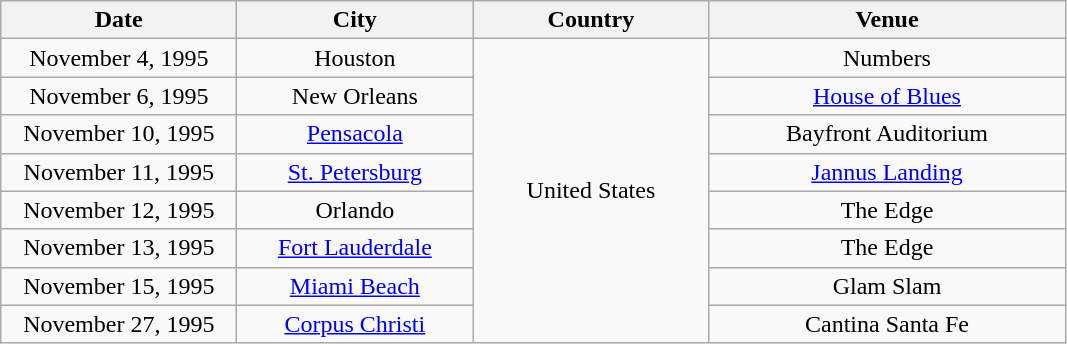<table class="wikitable" style="text-align:center;">
<tr>
<th width="150">Date</th>
<th width="150">City</th>
<th width="150">Country</th>
<th width="230">Venue</th>
</tr>
<tr>
<td>November 4, 1995</td>
<td>Houston</td>
<td rowspan="11">United States</td>
<td>Numbers</td>
</tr>
<tr>
<td>November 6, 1995</td>
<td>New Orleans</td>
<td><a href='#'>House of Blues</a></td>
</tr>
<tr>
<td>November 10, 1995</td>
<td><a href='#'>Pensacola</a></td>
<td>Bayfront Auditorium</td>
</tr>
<tr>
<td>November 11, 1995</td>
<td><a href='#'>St. Petersburg</a></td>
<td><a href='#'>Jannus Landing</a></td>
</tr>
<tr>
<td>November 12, 1995</td>
<td>Orlando</td>
<td>The Edge</td>
</tr>
<tr>
<td>November 13, 1995</td>
<td><a href='#'>Fort Lauderdale</a></td>
<td>The Edge</td>
</tr>
<tr>
<td>November 15, 1995</td>
<td><a href='#'>Miami Beach</a></td>
<td>Glam Slam</td>
</tr>
<tr>
<td>November 27, 1995</td>
<td><a href='#'>Corpus Christi</a></td>
<td>Cantina Santa Fe</td>
</tr>
</table>
